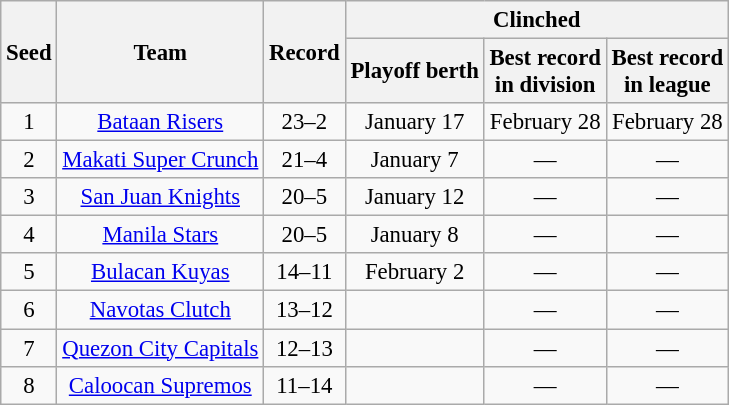<table class="wikitable" style="font-size:95%; text-align:center">
<tr>
<th rowspan=2>Seed</th>
<th rowspan=2>Team</th>
<th rowspan=2>Record</th>
<th colspan=4>Clinched</th>
</tr>
<tr>
<th>Playoff berth</th>
<th>Best record <br> in division</th>
<th>Best record <br>in league</th>
</tr>
<tr>
<td>1</td>
<td><a href='#'>Bataan Risers</a></td>
<td>23–2</td>
<td>January 17</td>
<td>February 28</td>
<td>February 28</td>
</tr>
<tr>
<td>2</td>
<td><a href='#'>Makati Super Crunch</a></td>
<td>21–4</td>
<td>January 7</td>
<td>—</td>
<td>—</td>
</tr>
<tr>
<td>3</td>
<td><a href='#'>San Juan Knights</a></td>
<td>20–5</td>
<td>January 12</td>
<td>—</td>
<td>—</td>
</tr>
<tr>
<td>4</td>
<td><a href='#'>Manila Stars</a></td>
<td>20–5</td>
<td>January 8</td>
<td>—</td>
<td>—</td>
</tr>
<tr>
<td>5</td>
<td><a href='#'>Bulacan Kuyas</a></td>
<td>14–11</td>
<td>February 2</td>
<td>—</td>
<td>—</td>
</tr>
<tr>
<td>6</td>
<td><a href='#'>Navotas Clutch</a></td>
<td>13–12</td>
<td></td>
<td>—</td>
<td>—</td>
</tr>
<tr>
<td>7</td>
<td><a href='#'>Quezon City Capitals</a></td>
<td>12–13</td>
<td></td>
<td>—</td>
<td>—</td>
</tr>
<tr>
<td>8</td>
<td><a href='#'>Caloocan Supremos</a></td>
<td>11–14</td>
<td></td>
<td>—</td>
<td>—</td>
</tr>
</table>
